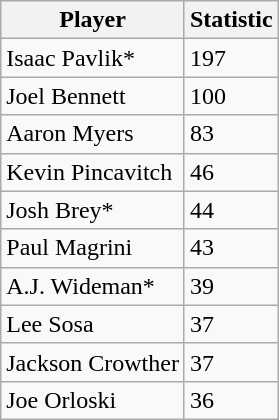<table class="wikitable">
<tr>
<th>Player</th>
<th>Statistic</th>
</tr>
<tr>
<td>Isaac Pavlik*</td>
<td>197</td>
</tr>
<tr>
<td>Joel Bennett</td>
<td>100</td>
</tr>
<tr>
<td>Aaron Myers</td>
<td>83</td>
</tr>
<tr>
<td>Kevin Pincavitch</td>
<td>46</td>
</tr>
<tr>
<td>Josh Brey*</td>
<td>44</td>
</tr>
<tr>
<td>Paul Magrini</td>
<td>43</td>
</tr>
<tr>
<td>A.J. Wideman*</td>
<td>39</td>
</tr>
<tr>
<td>Lee Sosa</td>
<td>37</td>
</tr>
<tr>
<td>Jackson Crowther</td>
<td>37</td>
</tr>
<tr>
<td>Joe Orloski</td>
<td>36</td>
</tr>
</table>
